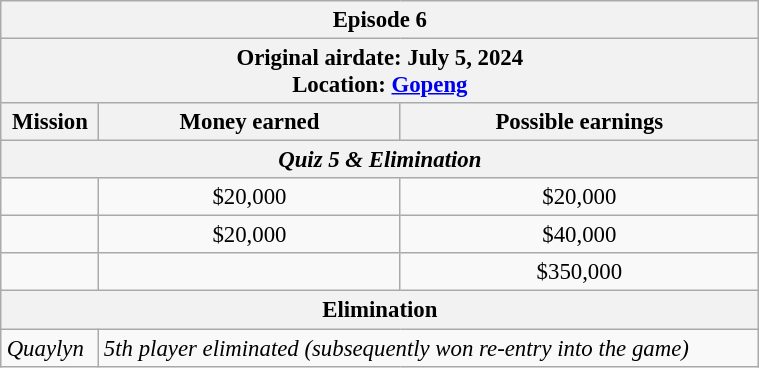<table class="wikitable" style="font-size: 95%; margin: 10px" align="right" width="40%">
<tr>
<th colspan=3>Episode 6</th>
</tr>
<tr>
<th colspan=3>Original airdate: July 5, 2024<br>Location: <a href='#'>Gopeng</a></th>
</tr>
<tr>
<th>Mission</th>
<th>Money earned</th>
<th>Possible earnings</th>
</tr>
<tr>
<th colspan=3><em>Quiz 5 & Elimination</em></th>
</tr>
<tr>
<td></td>
<td align="center">$20,000</td>
<td align="center">$20,000</td>
</tr>
<tr>
<td></td>
<td align="center">$20,000</td>
<td align="center">$40,000</td>
</tr>
<tr>
<td><strong></strong></td>
<td align="center"><strong></strong></td>
<td align="center">$350,000</td>
</tr>
<tr>
<th colspan=3>Elimination</th>
</tr>
<tr>
<td><em>Quaylyn</em></td>
<td colspan=2><em>5th player eliminated (subsequently won re-entry into the game)</em></td>
</tr>
</table>
